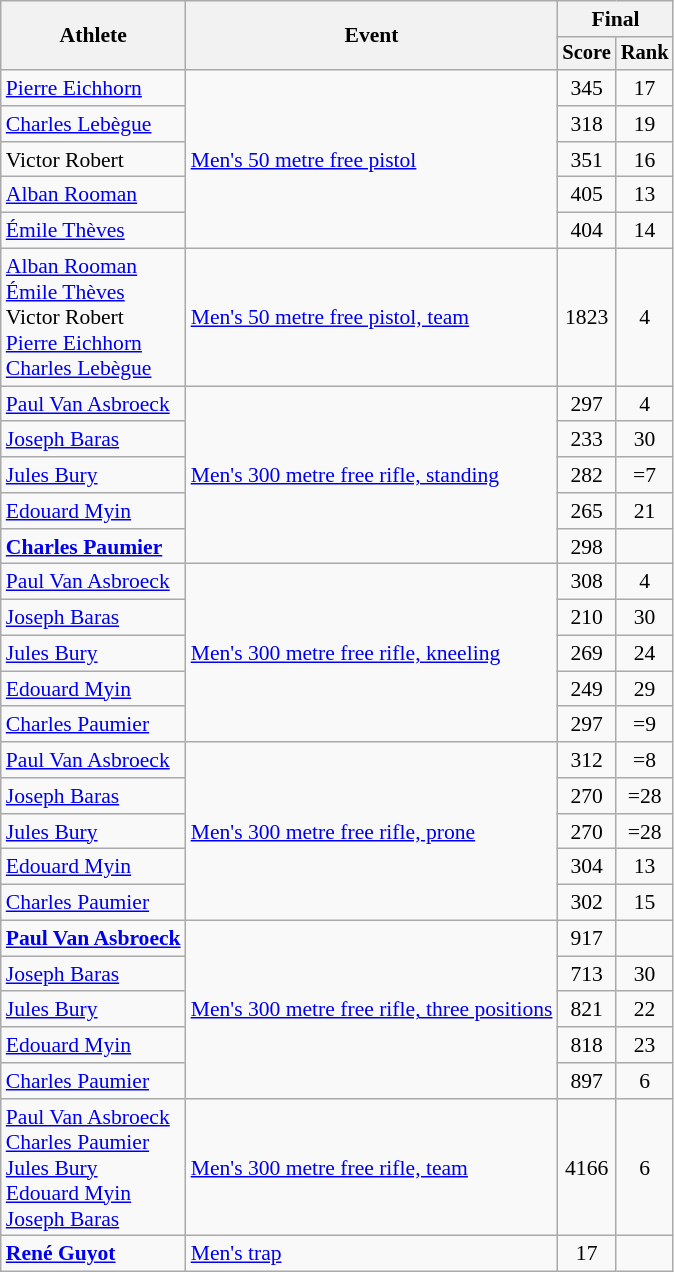<table class="wikitable" style="font-size:90%">
<tr>
<th rowspan="2">Athlete</th>
<th rowspan="2">Event</th>
<th colspan=2>Final</th>
</tr>
<tr style="font-size:95%">
<th>Score</th>
<th>Rank</th>
</tr>
<tr>
<td><a href='#'>Pierre Eichhorn</a></td>
<td rowspan=5><a href='#'>Men's 50 metre free pistol</a></td>
<td align="center">345</td>
<td align="center">17</td>
</tr>
<tr>
<td><a href='#'>Charles Lebègue</a></td>
<td align="center">318</td>
<td align="center">19</td>
</tr>
<tr>
<td>Victor Robert</td>
<td align="center">351</td>
<td align="center">16</td>
</tr>
<tr>
<td><a href='#'>Alban Rooman</a></td>
<td align="center">405</td>
<td align="center">13</td>
</tr>
<tr>
<td><a href='#'>Émile Thèves</a></td>
<td align="center">404</td>
<td align="center">14</td>
</tr>
<tr>
<td><a href='#'>Alban Rooman</a><br><a href='#'>Émile Thèves</a><br>Victor Robert<br><a href='#'>Pierre Eichhorn</a><br><a href='#'>Charles Lebègue</a></td>
<td><a href='#'>Men's 50 metre free pistol, team</a></td>
<td align="center">1823</td>
<td align="center">4</td>
</tr>
<tr>
<td><a href='#'>Paul Van Asbroeck</a></td>
<td rowspan=5><a href='#'>Men's 300 metre free rifle, standing</a></td>
<td align="center">297</td>
<td align="center">4</td>
</tr>
<tr>
<td><a href='#'>Joseph Baras</a></td>
<td align="center">233</td>
<td align="center">30</td>
</tr>
<tr>
<td><a href='#'>Jules Bury</a></td>
<td align="center">282</td>
<td align="center">=7</td>
</tr>
<tr>
<td><a href='#'>Edouard Myin</a></td>
<td align="center">265</td>
<td align="center">21</td>
</tr>
<tr>
<td><strong><a href='#'>Charles Paumier</a></strong></td>
<td align="center">298</td>
<td align="center"></td>
</tr>
<tr>
<td><a href='#'>Paul Van Asbroeck</a></td>
<td rowspan=5><a href='#'>Men's 300 metre free rifle, kneeling</a></td>
<td align="center">308</td>
<td align="center">4</td>
</tr>
<tr>
<td><a href='#'>Joseph Baras</a></td>
<td align="center">210</td>
<td align="center">30</td>
</tr>
<tr>
<td><a href='#'>Jules Bury</a></td>
<td align="center">269</td>
<td align="center">24</td>
</tr>
<tr>
<td><a href='#'>Edouard Myin</a></td>
<td align="center">249</td>
<td align="center">29</td>
</tr>
<tr>
<td><a href='#'>Charles Paumier</a></td>
<td align="center">297</td>
<td align="center">=9</td>
</tr>
<tr>
<td><a href='#'>Paul Van Asbroeck</a></td>
<td rowspan=5><a href='#'>Men's 300 metre free rifle, prone</a></td>
<td align="center">312</td>
<td align="center">=8</td>
</tr>
<tr>
<td><a href='#'>Joseph Baras</a></td>
<td align="center">270</td>
<td align="center">=28</td>
</tr>
<tr>
<td><a href='#'>Jules Bury</a></td>
<td align="center">270</td>
<td align="center">=28</td>
</tr>
<tr>
<td><a href='#'>Edouard Myin</a></td>
<td align="center">304</td>
<td align="center">13</td>
</tr>
<tr>
<td><a href='#'>Charles Paumier</a></td>
<td align="center">302</td>
<td align="center">15</td>
</tr>
<tr>
<td><strong><a href='#'>Paul Van Asbroeck</a></strong></td>
<td rowspan=5><a href='#'>Men's 300 metre free rifle, three positions</a></td>
<td align="center">917</td>
<td align="center"></td>
</tr>
<tr>
<td><a href='#'>Joseph Baras</a></td>
<td align="center">713</td>
<td align="center">30</td>
</tr>
<tr>
<td><a href='#'>Jules Bury</a></td>
<td align="center">821</td>
<td align="center">22</td>
</tr>
<tr>
<td><a href='#'>Edouard Myin</a></td>
<td align="center">818</td>
<td align="center">23</td>
</tr>
<tr>
<td><a href='#'>Charles Paumier</a></td>
<td align="center">897</td>
<td align="center">6</td>
</tr>
<tr>
<td><a href='#'>Paul Van Asbroeck</a><br><a href='#'>Charles Paumier</a><br><a href='#'>Jules Bury</a><br><a href='#'>Edouard Myin</a><br><a href='#'>Joseph Baras</a></td>
<td><a href='#'>Men's 300 metre free rifle, team</a></td>
<td align="center">4166</td>
<td align="center">6</td>
</tr>
<tr>
<td><strong><a href='#'>René Guyot</a></strong></td>
<td><a href='#'>Men's trap</a></td>
<td align="center">17</td>
<td align="center"></td>
</tr>
</table>
